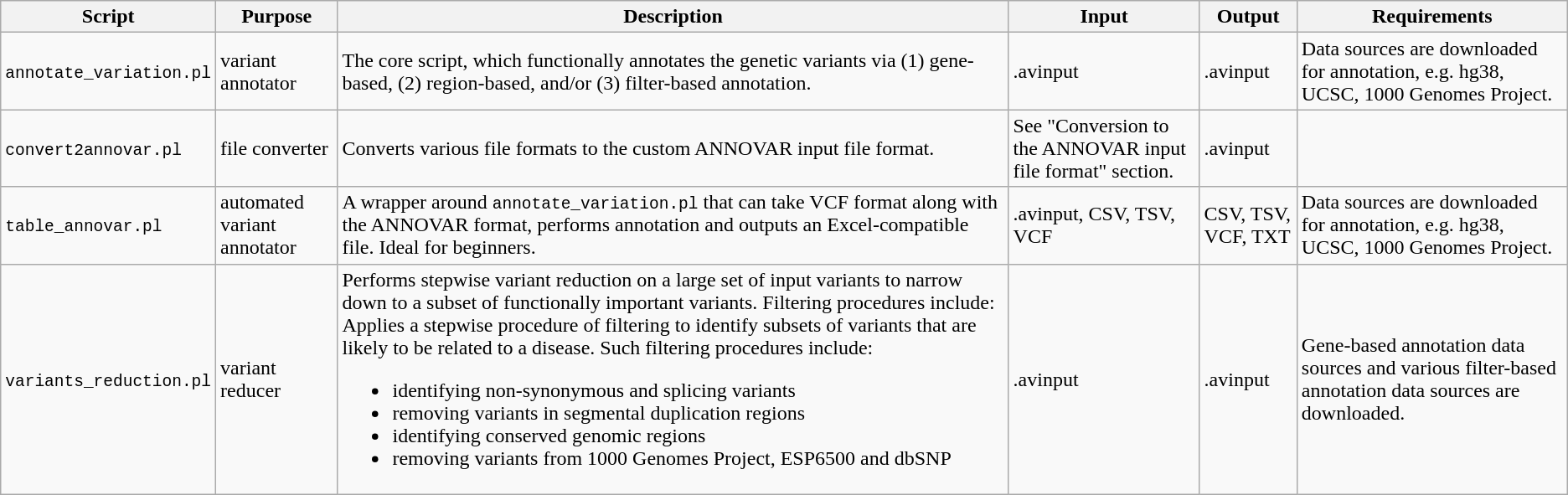<table class="wikitable">
<tr>
<th>Script</th>
<th>Purpose</th>
<th>Description</th>
<th>Input</th>
<th>Output</th>
<th>Requirements</th>
</tr>
<tr>
<td><code>annotate_variation.pl</code></td>
<td>variant annotator</td>
<td>The core script, which functionally annotates the genetic variants via (1) gene-based, (2) region-based, and/or (3) filter-based annotation.</td>
<td>.avinput</td>
<td>.avinput</td>
<td>Data sources are downloaded for annotation, e.g. hg38, UCSC, 1000 Genomes Project.</td>
</tr>
<tr>
<td><code>convert2annovar.pl</code></td>
<td>file converter</td>
<td>Converts various file formats to the custom ANNOVAR input file format.</td>
<td>See "Conversion to the ANNOVAR input file format" section.</td>
<td>.avinput</td>
<td></td>
</tr>
<tr>
<td><code>table_annovar.pl</code></td>
<td>automated variant annotator</td>
<td>A wrapper around <code>annotate_variation.pl</code> that can take VCF format along with the ANNOVAR format, performs annotation and outputs an Excel-compatible file. Ideal for beginners.</td>
<td>.avinput, CSV, TSV, VCF</td>
<td>CSV, TSV, VCF, TXT</td>
<td>Data sources are downloaded for annotation, e.g. hg38, UCSC, 1000 Genomes Project.</td>
</tr>
<tr>
<td><code>variants_reduction.pl</code></td>
<td>variant reducer</td>
<td>Performs stepwise variant reduction on a large set of input variants to narrow down to a subset of functionally important variants. Filtering procedures include: Applies a stepwise procedure of filtering to identify subsets of variants that are likely to be related to a disease. Such filtering procedures include:<br><ul><li>identifying non-synonymous and splicing variants</li><li>removing variants in segmental duplication regions</li><li>identifying conserved genomic regions</li><li>removing variants from 1000 Genomes Project, ESP6500 and dbSNP</li></ul></td>
<td>.avinput</td>
<td>.avinput</td>
<td>Gene-based annotation data sources and various filter-based annotation data sources are downloaded.</td>
</tr>
</table>
